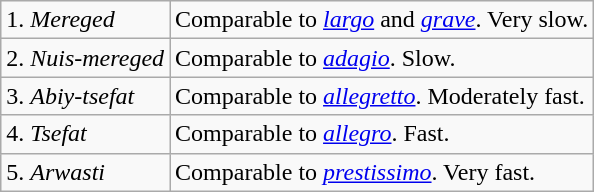<table class="wikitable">
<tr>
<td>1. <em>Mereged</em></td>
<td>Comparable to <em><a href='#'>largo</a></em> and <em><a href='#'>grave</a></em>. Very slow.</td>
</tr>
<tr>
<td>2. <em>Nuis-mereged</em></td>
<td>Comparable to <em><a href='#'>adagio</a></em>. Slow.</td>
</tr>
<tr>
<td>3. <em>Abiy-tsefat</em></td>
<td>Comparable to <em><a href='#'>allegretto</a></em>. Moderately fast.</td>
</tr>
<tr>
<td>4. <em>Tsefat</em></td>
<td>Comparable to <em><a href='#'>allegro</a></em>. Fast.</td>
</tr>
<tr>
<td>5. <em>Arwasti</em></td>
<td>Comparable to <em><a href='#'>prestissimo</a></em>. Very fast.</td>
</tr>
</table>
